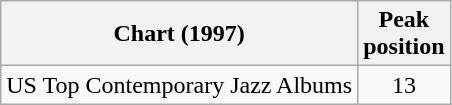<table class="wikitable">
<tr>
<th>Chart (1997)</th>
<th>Peak<br>position</th>
</tr>
<tr>
<td>US Top Contemporary Jazz Albums</td>
<td style="text-align:center">13</td>
</tr>
</table>
